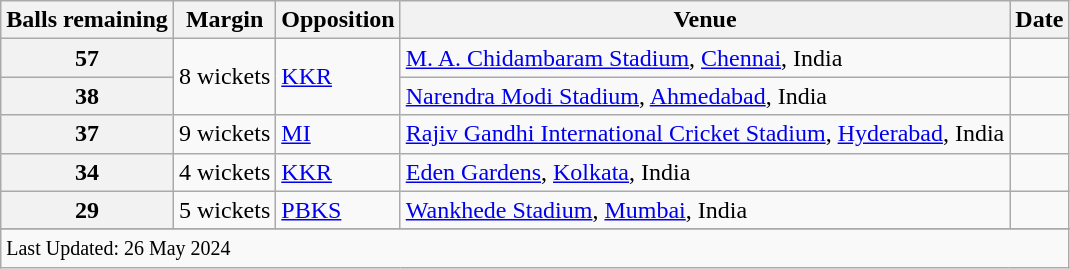<table class="wikitable">
<tr>
<th>Balls remaining</th>
<th>Margin</th>
<th>Opposition</th>
<th>Venue</th>
<th>Date</th>
</tr>
<tr>
<th>57</th>
<td rowspan=2>8 wickets</td>
<td rowspan=2><a href='#'>KKR</a></td>
<td><a href='#'>M. A. Chidambaram Stadium</a>, <a href='#'>Chennai</a>, India</td>
<td></td>
</tr>
<tr>
<th>38</th>
<td><a href='#'>Narendra Modi Stadium</a>, <a href='#'>Ahmedabad</a>, India</td>
<td></td>
</tr>
<tr>
<th>37</th>
<td>9 wickets</td>
<td><a href='#'>MI</a></td>
<td><a href='#'>Rajiv Gandhi International Cricket Stadium</a>, <a href='#'>Hyderabad</a>, India</td>
<td></td>
</tr>
<tr>
<th>34</th>
<td>4 wickets</td>
<td><a href='#'>KKR</a></td>
<td><a href='#'>Eden Gardens</a>, <a href='#'>Kolkata</a>, India</td>
<td></td>
</tr>
<tr>
<th>29</th>
<td>5 wickets</td>
<td><a href='#'>PBKS</a></td>
<td><a href='#'>Wankhede Stadium</a>, <a href='#'>Mumbai</a>, India</td>
<td></td>
</tr>
<tr>
</tr>
<tr class=sortbottom>
<td colspan=5><small>Last Updated: 26 May 2024</small></td>
</tr>
</table>
